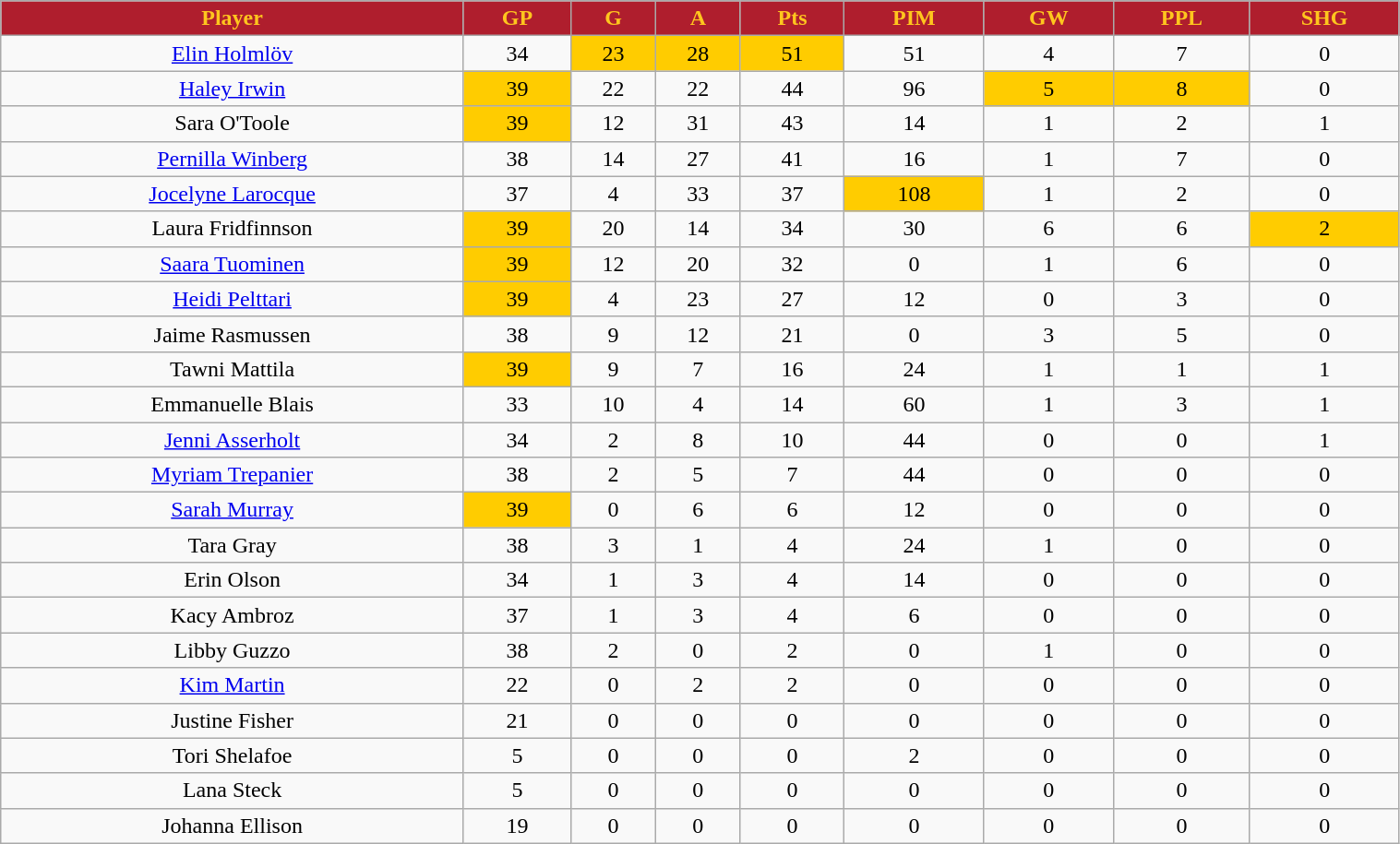<table class="wikitable" width="80%">
<tr align="center"  style=" background:#AF1E2D;color:#FFC61E;">
<td><strong>Player</strong></td>
<td><strong>GP</strong></td>
<td><strong>G</strong></td>
<td><strong>A</strong></td>
<td><strong>Pts</strong></td>
<td><strong>PIM</strong></td>
<td><strong>GW</strong></td>
<td><strong>PPL</strong></td>
<td><strong>SHG</strong></td>
</tr>
<tr align="center" bgcolor="">
<td><a href='#'>Elin Holmlöv</a></td>
<td>34</td>
<td bgcolor="#FFCC00">23</td>
<td bgcolor="#FFCC00">28</td>
<td bgcolor="#FFCC00">51</td>
<td>51</td>
<td>4</td>
<td>7</td>
<td>0</td>
</tr>
<tr align="center" bgcolor="">
<td><a href='#'>Haley Irwin</a></td>
<td bgcolor="#FFCC00">39</td>
<td>22</td>
<td>22</td>
<td>44</td>
<td>96</td>
<td bgcolor="#FFCC00">5</td>
<td bgcolor="#FFCC00">8</td>
<td>0</td>
</tr>
<tr align="center" bgcolor="">
<td>Sara O'Toole</td>
<td bgcolor="#FFCC00">39</td>
<td>12</td>
<td>31</td>
<td>43</td>
<td>14</td>
<td>1</td>
<td>2</td>
<td>1</td>
</tr>
<tr align="center" bgcolor="">
<td><a href='#'>Pernilla Winberg</a></td>
<td>38</td>
<td>14</td>
<td>27</td>
<td>41</td>
<td>16</td>
<td>1</td>
<td>7</td>
<td>0</td>
</tr>
<tr align="center" bgcolor="">
<td><a href='#'>Jocelyne Larocque</a></td>
<td>37</td>
<td>4</td>
<td>33</td>
<td>37</td>
<td bgcolor="#FFCC00">108</td>
<td>1</td>
<td>2</td>
<td>0</td>
</tr>
<tr align="center" bgcolor="">
<td>Laura Fridfinnson</td>
<td bgcolor="#FFCC00">39</td>
<td>20</td>
<td>14</td>
<td>34</td>
<td>30</td>
<td>6</td>
<td>6</td>
<td bgcolor="#FFCC00">2</td>
</tr>
<tr align="center" bgcolor="">
<td><a href='#'>Saara Tuominen</a></td>
<td bgcolor="#FFCC00">39</td>
<td>12</td>
<td>20</td>
<td>32</td>
<td>0</td>
<td>1</td>
<td>6</td>
<td>0</td>
</tr>
<tr align="center" bgcolor="">
<td><a href='#'>Heidi Pelttari</a></td>
<td bgcolor="#FFCC00">39</td>
<td>4</td>
<td>23</td>
<td>27</td>
<td>12</td>
<td>0</td>
<td>3</td>
<td>0</td>
</tr>
<tr align="center" bgcolor="">
<td>Jaime Rasmussen</td>
<td>38</td>
<td>9</td>
<td>12</td>
<td>21</td>
<td>0</td>
<td>3</td>
<td>5</td>
<td>0</td>
</tr>
<tr align="center" bgcolor="">
<td>Tawni Mattila</td>
<td bgcolor="#FFCC00">39</td>
<td>9</td>
<td>7</td>
<td>16</td>
<td>24</td>
<td>1</td>
<td>1</td>
<td>1</td>
</tr>
<tr align="center" bgcolor="">
<td>Emmanuelle Blais</td>
<td>33</td>
<td>10</td>
<td>4</td>
<td>14</td>
<td>60</td>
<td>1</td>
<td>3</td>
<td>1</td>
</tr>
<tr align="center" bgcolor="">
<td><a href='#'>Jenni Asserholt</a></td>
<td>34</td>
<td>2</td>
<td>8</td>
<td>10</td>
<td>44</td>
<td>0</td>
<td>0</td>
<td>1</td>
</tr>
<tr align="center" bgcolor="">
<td><a href='#'>Myriam Trepanier</a></td>
<td>38</td>
<td>2</td>
<td>5</td>
<td>7</td>
<td>44</td>
<td>0</td>
<td>0</td>
<td>0</td>
</tr>
<tr align="center" bgcolor="">
<td><a href='#'>Sarah Murray</a></td>
<td bgcolor="#FFCC00">39</td>
<td>0</td>
<td>6</td>
<td>6</td>
<td>12</td>
<td>0</td>
<td>0</td>
<td>0</td>
</tr>
<tr align="center" bgcolor="">
<td>Tara Gray</td>
<td>38</td>
<td>3</td>
<td>1</td>
<td>4</td>
<td>24</td>
<td>1</td>
<td>0</td>
<td>0</td>
</tr>
<tr align="center" bgcolor="">
<td>Erin Olson</td>
<td>34</td>
<td>1</td>
<td>3</td>
<td>4</td>
<td>14</td>
<td>0</td>
<td>0</td>
<td>0</td>
</tr>
<tr align="center" bgcolor="">
<td>Kacy Ambroz</td>
<td>37</td>
<td>1</td>
<td>3</td>
<td>4</td>
<td>6</td>
<td>0</td>
<td>0</td>
<td>0</td>
</tr>
<tr align="center" bgcolor="">
<td>Libby Guzzo</td>
<td>38</td>
<td>2</td>
<td>0</td>
<td>2</td>
<td>0</td>
<td>1</td>
<td>0</td>
<td>0</td>
</tr>
<tr align="center" bgcolor="">
<td><a href='#'>Kim Martin</a></td>
<td>22</td>
<td>0</td>
<td>2</td>
<td>2</td>
<td>0</td>
<td>0</td>
<td>0</td>
<td>0</td>
</tr>
<tr align="center" bgcolor="">
<td>Justine Fisher</td>
<td>21</td>
<td>0</td>
<td>0</td>
<td>0</td>
<td>0</td>
<td>0</td>
<td>0</td>
<td>0</td>
</tr>
<tr align="center" bgcolor="">
<td>Tori Shelafoe</td>
<td>5</td>
<td>0</td>
<td>0</td>
<td>0</td>
<td>2</td>
<td>0</td>
<td>0</td>
<td>0</td>
</tr>
<tr align="center" bgcolor="">
<td>Lana Steck</td>
<td>5</td>
<td>0</td>
<td>0</td>
<td>0</td>
<td>0</td>
<td>0</td>
<td>0</td>
<td>0</td>
</tr>
<tr align="center" bgcolor="">
<td>Johanna Ellison</td>
<td>19</td>
<td>0</td>
<td>0</td>
<td>0</td>
<td>0</td>
<td>0</td>
<td>0</td>
<td>0</td>
</tr>
</table>
